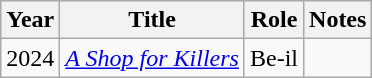<table class="wikitable">
<tr>
<th>Year</th>
<th>Title</th>
<th>Role</th>
<th>Notes</th>
</tr>
<tr>
<td>2024</td>
<td><em><a href='#'>A Shop for Killers</a></em></td>
<td>Be-il</td>
<td></td>
</tr>
</table>
